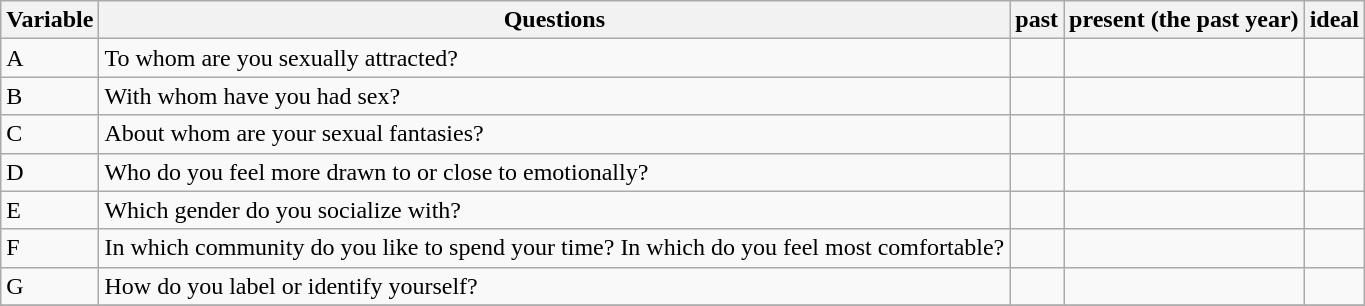<table class="wikitable">
<tr>
<th>Variable</th>
<th>Questions</th>
<th>past</th>
<th>present (the past year)</th>
<th>ideal</th>
</tr>
<tr>
<td>A</td>
<td>To whom are you sexually attracted?</td>
<td></td>
<td></td>
<td></td>
</tr>
<tr>
<td>B</td>
<td>With whom have you had sex?</td>
<td></td>
<td></td>
<td></td>
</tr>
<tr>
<td>C</td>
<td>About whom are your sexual fantasies?</td>
<td></td>
<td></td>
<td></td>
</tr>
<tr>
<td>D</td>
<td>Who do you feel more drawn to or close to emotionally?</td>
<td></td>
<td></td>
<td></td>
</tr>
<tr>
<td>E</td>
<td>Which gender do you socialize with?</td>
<td></td>
<td></td>
<td></td>
</tr>
<tr>
<td>F</td>
<td>In which community do you like to spend your time? In which do you feel most comfortable?</td>
<td></td>
<td></td>
<td></td>
</tr>
<tr>
<td>G</td>
<td>How do you label or identify yourself?</td>
<td></td>
<td></td>
<td></td>
</tr>
<tr>
</tr>
</table>
